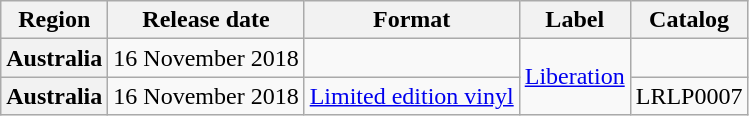<table class="wikitable plainrowheaders">
<tr>
<th>Region</th>
<th>Release date</th>
<th>Format</th>
<th>Label</th>
<th>Catalog</th>
</tr>
<tr>
<th scope="row">Australia</th>
<td>16 November 2018</td>
<td></td>
<td rowspan="2"><a href='#'>Liberation</a></td>
<td></td>
</tr>
<tr>
<th scope="row">Australia</th>
<td>16 November 2018</td>
<td><a href='#'>Limited edition vinyl</a></td>
<td>LRLP0007</td>
</tr>
</table>
